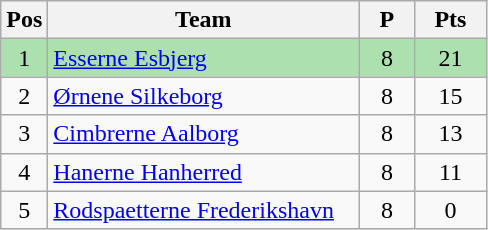<table class="wikitable" style="font-size: 100%">
<tr>
<th width=20>Pos</th>
<th width=200>Team</th>
<th width=30>P</th>
<th width=40>Pts</th>
</tr>
<tr align=center style="background:#ACE1AF;">
<td>1</td>
<td align="left"><a href='#'>Esserne Esbjerg</a></td>
<td>8</td>
<td>21</td>
</tr>
<tr align=center>
<td>2</td>
<td align="left"><a href='#'>Ørnene Silkeborg</a></td>
<td>8</td>
<td>15</td>
</tr>
<tr align=center>
<td>3</td>
<td align="left"><a href='#'>Cimbrerne Aalborg</a></td>
<td>8</td>
<td>13</td>
</tr>
<tr align=center>
<td>4</td>
<td align="left"><a href='#'>Hanerne Hanherred</a></td>
<td>8</td>
<td>11</td>
</tr>
<tr align=center>
<td>5</td>
<td align="left"><a href='#'>Rodspaetterne Frederikshavn</a></td>
<td>8</td>
<td>0</td>
</tr>
</table>
